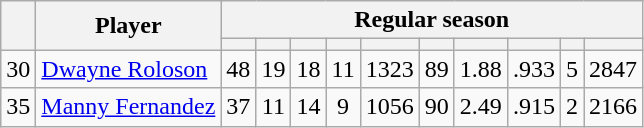<table class="wikitable plainrowheaders" style="text-align:center;">
<tr>
<th scope="col" rowspan="2"></th>
<th scope="col" rowspan="2">Player</th>
<th scope=colgroup colspan=10>Regular season</th>
</tr>
<tr>
<th scope="col"></th>
<th scope="col"></th>
<th scope="col"></th>
<th scope="col"></th>
<th scope="col"></th>
<th scope="col"></th>
<th scope="col"></th>
<th scope="col"></th>
<th scope="col"></th>
<th scope="col"></th>
</tr>
<tr>
<td scope="row">30</td>
<td align="left"><a href='#'>Dwayne Roloson</a></td>
<td>48</td>
<td>19</td>
<td>18</td>
<td>11</td>
<td>1323</td>
<td>89</td>
<td>1.88</td>
<td>.933</td>
<td>5</td>
<td>2847</td>
</tr>
<tr>
<td scope="row">35</td>
<td align="left"><a href='#'>Manny Fernandez</a></td>
<td>37</td>
<td>11</td>
<td>14</td>
<td>9</td>
<td>1056</td>
<td>90</td>
<td>2.49</td>
<td>.915</td>
<td>2</td>
<td>2166</td>
</tr>
</table>
